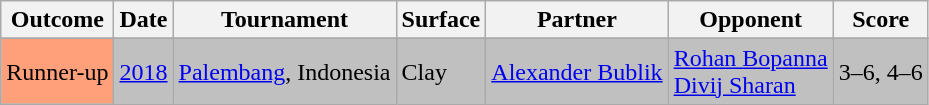<table class=wikitable style=font-size:100%>
<tr>
<th>Outcome</th>
<th>Date</th>
<th>Tournament</th>
<th>Surface</th>
<th>Partner</th>
<th>Opponent</th>
<th>Score</th>
</tr>
<tr>
</tr>
<tr bgcolor=silver>
<td bgcolor=#ffa07a>Runner-up</td>
<td><a href='#'>2018</a></td>
<td><a href='#'>Palembang</a>, Indonesia</td>
<td>Clay</td>
<td> <a href='#'>Alexander Bublik</a></td>
<td> <a href='#'>Rohan Bopanna</a><br> <a href='#'>Divij Sharan</a></td>
<td>3–6, 4–6</td>
</tr>
</table>
